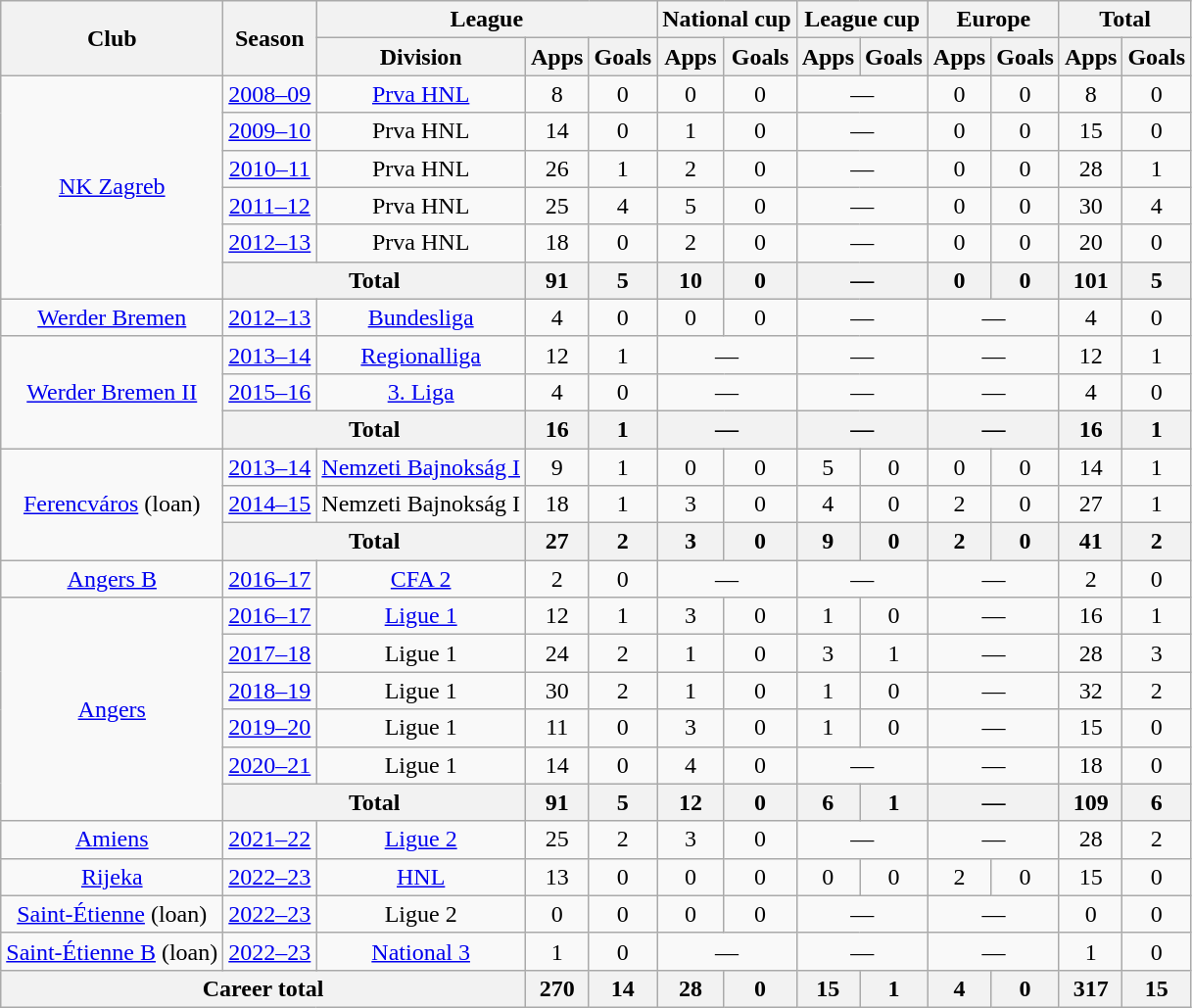<table class="wikitable" style="text-align: center">
<tr>
<th rowspan=2>Club</th>
<th rowspan=2>Season</th>
<th colspan=3>League</th>
<th colspan=2>National cup</th>
<th colspan=2>League cup</th>
<th colspan=2>Europe</th>
<th colspan=2>Total</th>
</tr>
<tr>
<th>Division</th>
<th>Apps</th>
<th>Goals</th>
<th>Apps</th>
<th>Goals</th>
<th>Apps</th>
<th>Goals</th>
<th>Apps</th>
<th>Goals</th>
<th>Apps</th>
<th>Goals</th>
</tr>
<tr>
<td rowspan=6><a href='#'>NK Zagreb</a></td>
<td><a href='#'>2008–09</a></td>
<td><a href='#'>Prva HNL</a></td>
<td>8</td>
<td>0</td>
<td>0</td>
<td>0</td>
<td colspan="2">—</td>
<td>0</td>
<td>0</td>
<td>8</td>
<td>0</td>
</tr>
<tr>
<td><a href='#'>2009–10</a></td>
<td>Prva HNL</td>
<td>14</td>
<td>0</td>
<td>1</td>
<td>0</td>
<td colspan="2">—</td>
<td>0</td>
<td>0</td>
<td>15</td>
<td>0</td>
</tr>
<tr>
<td><a href='#'>2010–11</a></td>
<td>Prva HNL</td>
<td>26</td>
<td>1</td>
<td>2</td>
<td>0</td>
<td colspan="2">—</td>
<td>0</td>
<td>0</td>
<td>28</td>
<td>1</td>
</tr>
<tr>
<td><a href='#'>2011–12</a></td>
<td>Prva HNL</td>
<td>25</td>
<td>4</td>
<td>5</td>
<td>0</td>
<td colspan="2">—</td>
<td>0</td>
<td>0</td>
<td>30</td>
<td>4</td>
</tr>
<tr>
<td><a href='#'>2012–13</a></td>
<td>Prva HNL</td>
<td>18</td>
<td>0</td>
<td>2</td>
<td>0</td>
<td colspan="2">—</td>
<td>0</td>
<td>0</td>
<td>20</td>
<td>0</td>
</tr>
<tr>
<th colspan=2>Total</th>
<th>91</th>
<th>5</th>
<th>10</th>
<th>0</th>
<th colspan="2">—</th>
<th>0</th>
<th>0</th>
<th>101</th>
<th>5</th>
</tr>
<tr>
<td><a href='#'>Werder Bremen</a></td>
<td><a href='#'>2012–13</a></td>
<td><a href='#'>Bundesliga</a></td>
<td>4</td>
<td>0</td>
<td>0</td>
<td>0</td>
<td colspan="2">—</td>
<td colspan="2">—</td>
<td>4</td>
<td>0</td>
</tr>
<tr>
<td rowspan="3"><a href='#'>Werder Bremen II</a></td>
<td><a href='#'>2013–14</a></td>
<td><a href='#'>Regionalliga</a></td>
<td>12</td>
<td>1</td>
<td colspan="2">—</td>
<td colspan="2">—</td>
<td colspan="2">—</td>
<td>12</td>
<td>1</td>
</tr>
<tr>
<td><a href='#'>2015–16</a></td>
<td><a href='#'>3. Liga</a></td>
<td>4</td>
<td>0</td>
<td colspan="2">—</td>
<td colspan="2">—</td>
<td colspan="2">—</td>
<td>4</td>
<td>0</td>
</tr>
<tr>
<th colspan="2">Total</th>
<th>16</th>
<th>1</th>
<th colspan="2">—</th>
<th colspan="2">—</th>
<th colspan="2">—</th>
<th>16</th>
<th>1</th>
</tr>
<tr>
<td rowspan="3"><a href='#'>Ferencváros</a> (loan)</td>
<td><a href='#'>2013–14</a></td>
<td><a href='#'>Nemzeti Bajnokság I</a></td>
<td>9</td>
<td>1</td>
<td>0</td>
<td>0</td>
<td>5</td>
<td>0</td>
<td>0</td>
<td>0</td>
<td>14</td>
<td>1</td>
</tr>
<tr>
<td><a href='#'>2014–15</a></td>
<td>Nemzeti Bajnokság I</td>
<td>18</td>
<td>1</td>
<td>3</td>
<td>0</td>
<td>4</td>
<td>0</td>
<td>2</td>
<td>0</td>
<td>27</td>
<td>1</td>
</tr>
<tr>
<th colspan=2>Total</th>
<th>27</th>
<th>2</th>
<th>3</th>
<th>0</th>
<th>9</th>
<th>0</th>
<th>2</th>
<th>0</th>
<th>41</th>
<th>2</th>
</tr>
<tr>
<td><a href='#'>Angers B</a></td>
<td><a href='#'>2016–17</a></td>
<td><a href='#'>CFA 2</a></td>
<td>2</td>
<td>0</td>
<td colspan="2">—</td>
<td colspan="2">—</td>
<td colspan="2">—</td>
<td>2</td>
<td>0</td>
</tr>
<tr>
<td rowspan="6"><a href='#'>Angers</a></td>
<td><a href='#'>2016–17</a></td>
<td><a href='#'>Ligue 1</a></td>
<td>12</td>
<td>1</td>
<td>3</td>
<td>0</td>
<td>1</td>
<td>0</td>
<td colspan=2>—</td>
<td>16</td>
<td>1</td>
</tr>
<tr>
<td><a href='#'>2017–18</a></td>
<td>Ligue 1</td>
<td>24</td>
<td>2</td>
<td>1</td>
<td>0</td>
<td>3</td>
<td>1</td>
<td colspan=2>—</td>
<td>28</td>
<td>3</td>
</tr>
<tr>
<td><a href='#'>2018–19</a></td>
<td>Ligue 1</td>
<td>30</td>
<td>2</td>
<td>1</td>
<td>0</td>
<td>1</td>
<td>0</td>
<td colspan="2">—</td>
<td>32</td>
<td>2</td>
</tr>
<tr>
<td><a href='#'>2019–20</a></td>
<td>Ligue 1</td>
<td>11</td>
<td>0</td>
<td>3</td>
<td>0</td>
<td>1</td>
<td>0</td>
<td colspan="2">—</td>
<td>15</td>
<td>0</td>
</tr>
<tr>
<td><a href='#'>2020–21</a></td>
<td>Ligue 1</td>
<td>14</td>
<td>0</td>
<td>4</td>
<td>0</td>
<td colspan="2">—</td>
<td colspan="2">—</td>
<td>18</td>
<td>0</td>
</tr>
<tr>
<th colspan="2">Total</th>
<th>91</th>
<th>5</th>
<th>12</th>
<th>0</th>
<th>6</th>
<th>1</th>
<th colspan="2">—</th>
<th>109</th>
<th>6</th>
</tr>
<tr>
<td><a href='#'>Amiens</a></td>
<td><a href='#'>2021–22</a></td>
<td><a href='#'>Ligue 2</a></td>
<td>25</td>
<td>2</td>
<td>3</td>
<td>0</td>
<td colspan="2">—</td>
<td colspan="2">—</td>
<td>28</td>
<td>2</td>
</tr>
<tr>
<td><a href='#'>Rijeka</a></td>
<td><a href='#'>2022–23</a></td>
<td><a href='#'>HNL</a></td>
<td>13</td>
<td>0</td>
<td>0</td>
<td>0</td>
<td>0</td>
<td>0</td>
<td>2</td>
<td>0</td>
<td>15</td>
<td>0</td>
</tr>
<tr>
<td><a href='#'>Saint-Étienne</a> (loan)</td>
<td><a href='#'>2022–23</a></td>
<td>Ligue 2</td>
<td>0</td>
<td>0</td>
<td>0</td>
<td>0</td>
<td colspan="2">—</td>
<td colspan="2">—</td>
<td>0</td>
<td>0</td>
</tr>
<tr>
<td><a href='#'>Saint-Étienne B</a> (loan)</td>
<td><a href='#'>2022–23</a></td>
<td><a href='#'>National 3</a></td>
<td>1</td>
<td>0</td>
<td colspan="2">—</td>
<td colspan="2">—</td>
<td colspan="2">—</td>
<td>1</td>
<td>0</td>
</tr>
<tr>
<th colspan="3">Career total</th>
<th>270</th>
<th>14</th>
<th>28</th>
<th>0</th>
<th>15</th>
<th>1</th>
<th>4</th>
<th>0</th>
<th>317</th>
<th>15</th>
</tr>
</table>
